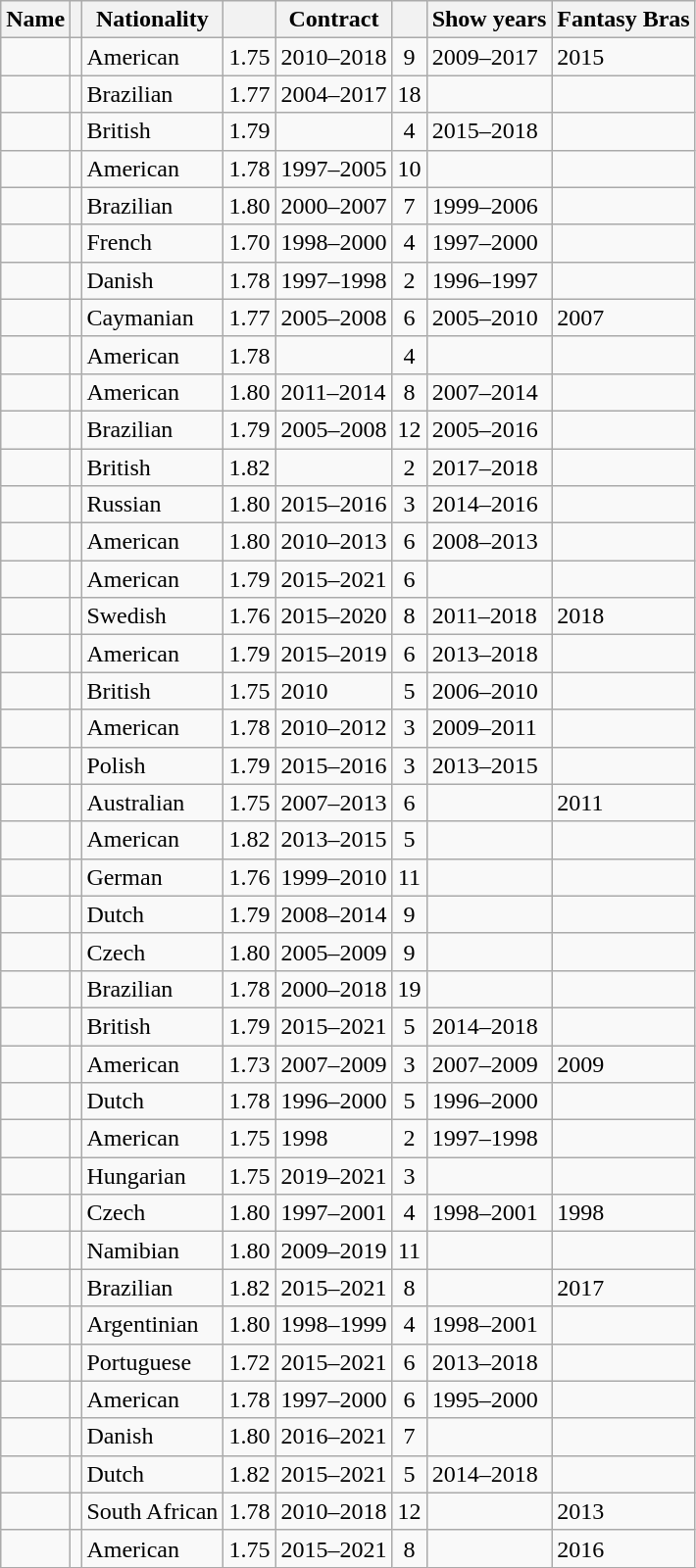<table class="wikitable sortable sort-under-center sticky-header">
<tr>
<th>Name</th>
<th></th>
<th>Nationality</th>
<th></th>
<th>Contract</th>
<th></th>
<th>Show years</th>
<th>Fantasy Bras</th>
</tr>
<tr>
<td></td>
<td align=center></td>
<td> American</td>
<td align=center>1.75</td>
<td>2010–2018</td>
<td align=center>9</td>
<td>2009–2017</td>
<td>2015</td>
</tr>
<tr>
<td></td>
<td align=center></td>
<td> Brazilian</td>
<td align=center>1.77</td>
<td>2004–2017</td>
<td style="text-align:center;">18</td>
<td></td>
<td></td>
</tr>
<tr>
<td></td>
<td align=center></td>
<td> British</td>
<td align=center>1.79</td>
<td></td>
<td style="text-align:center;">4</td>
<td>2015–2018</td>
<td></td>
</tr>
<tr>
<td></td>
<td align=center></td>
<td> American</td>
<td align=center>1.78</td>
<td>1997–2005</td>
<td style="text-align:center;">10</td>
<td></td>
<td></td>
</tr>
<tr>
<td></td>
<td align=center></td>
<td> Brazilian</td>
<td align=center>1.80</td>
<td>2000–2007</td>
<td style="text-align:center;">7</td>
<td>1999–2006</td>
<td></td>
</tr>
<tr>
<td></td>
<td align=center></td>
<td> French</td>
<td align=center>1.70</td>
<td>1998–2000</td>
<td style="text-align:center;">4</td>
<td>1997–2000</td>
<td></td>
</tr>
<tr>
<td></td>
<td align=center></td>
<td> Danish</td>
<td align=center>1.78</td>
<td>1997–1998</td>
<td style="text-align:center;">2</td>
<td>1996–1997</td>
<td></td>
</tr>
<tr>
<td></td>
<td align=center></td>
<td> Caymanian</td>
<td align=center>1.77</td>
<td>2005–2008</td>
<td style="text-align:center;">6</td>
<td>2005–2010</td>
<td>2007</td>
</tr>
<tr>
<td></td>
<td align=center></td>
<td> American</td>
<td align=center>1.78</td>
<td></td>
<td style="text-align:center;">4</td>
<td></td>
<td></td>
</tr>
<tr>
<td></td>
<td align=center></td>
<td> American</td>
<td align=center>1.80</td>
<td>2011–2014</td>
<td style="text-align:center;">8</td>
<td>2007–2014</td>
<td></td>
</tr>
<tr>
<td></td>
<td align=center></td>
<td> Brazilian</td>
<td align=center>1.79</td>
<td>2005–2008</td>
<td style="text-align:center;">12</td>
<td>2005–2016</td>
<td></td>
</tr>
<tr>
<td></td>
<td align=center></td>
<td> British</td>
<td align=center>1.82</td>
<td></td>
<td style="text-align:center;">2</td>
<td>2017–2018</td>
<td></td>
</tr>
<tr>
<td></td>
<td align=center></td>
<td> Russian</td>
<td align=center>1.80</td>
<td>2015–2016</td>
<td style="text-align:center;">3</td>
<td>2014–2016</td>
<td></td>
</tr>
<tr>
<td></td>
<td align=center></td>
<td> American</td>
<td align=center>1.80</td>
<td>2010–2013</td>
<td style="text-align:center;">6</td>
<td>2008–2013</td>
<td></td>
</tr>
<tr>
<td></td>
<td align=center></td>
<td> American</td>
<td align=center>1.79</td>
<td>2015–2021</td>
<td style="text-align:center;">6</td>
<td></td>
<td></td>
</tr>
<tr>
<td></td>
<td align=center></td>
<td> Swedish</td>
<td align=center>1.76</td>
<td>2015–2020</td>
<td style="text-align:center;">8</td>
<td>2011–2018</td>
<td>2018</td>
</tr>
<tr>
<td></td>
<td align=center></td>
<td> American</td>
<td align=center>1.79</td>
<td>2015–2019</td>
<td style="text-align:center;">6</td>
<td>2013–2018</td>
<td></td>
</tr>
<tr>
<td></td>
<td align=center></td>
<td> British</td>
<td align=center>1.75</td>
<td>2010</td>
<td style="text-align:center;">5</td>
<td>2006–2010</td>
<td></td>
</tr>
<tr>
<td></td>
<td align=center></td>
<td> American</td>
<td align=center>1.78</td>
<td>2010–2012</td>
<td style="text-align:center;">3</td>
<td>2009–2011</td>
<td></td>
</tr>
<tr>
<td></td>
<td align=center></td>
<td> Polish</td>
<td align=center>1.79</td>
<td>2015–2016</td>
<td style="text-align:center;">3</td>
<td>2013–2015</td>
<td></td>
</tr>
<tr>
<td></td>
<td align=center></td>
<td> Australian</td>
<td align=center>1.75</td>
<td>2007–2013</td>
<td style="text-align:center;">6</td>
<td></td>
<td>2011</td>
</tr>
<tr>
<td></td>
<td align=center></td>
<td> American</td>
<td align=center>1.82</td>
<td>2013–2015</td>
<td style="text-align:center;">5</td>
<td></td>
<td></td>
</tr>
<tr>
<td></td>
<td align=center></td>
<td> German</td>
<td align=center>1.76</td>
<td>1999–2010</td>
<td style="text-align:center;">11</td>
<td></td>
<td></td>
</tr>
<tr>
<td></td>
<td align=center></td>
<td> Dutch</td>
<td align=center>1.79</td>
<td>2008–2014</td>
<td style="text-align:center;">9</td>
<td></td>
<td></td>
</tr>
<tr>
<td></td>
<td align=center></td>
<td> Czech</td>
<td align=center>1.80</td>
<td>2005–2009</td>
<td style="text-align:center;">9</td>
<td></td>
<td></td>
</tr>
<tr>
<td></td>
<td align=center></td>
<td> Brazilian</td>
<td align=center>1.78</td>
<td>2000–2018</td>
<td style="text-align:center;">19</td>
<td></td>
<td></td>
</tr>
<tr>
<td></td>
<td align=center></td>
<td> British</td>
<td align=center>1.79</td>
<td>2015–2021</td>
<td style="text-align:center;">5</td>
<td>2014–2018</td>
<td></td>
</tr>
<tr>
<td></td>
<td align=center></td>
<td> American</td>
<td align=center>1.73</td>
<td>2007–2009</td>
<td style="text-align:center;">3</td>
<td>2007–2009</td>
<td>2009</td>
</tr>
<tr>
<td></td>
<td align=center></td>
<td> Dutch</td>
<td align=center>1.78</td>
<td>1996–2000</td>
<td style="text-align:center;">5</td>
<td>1996–2000</td>
<td></td>
</tr>
<tr>
<td></td>
<td align=center></td>
<td> American</td>
<td align=center>1.75</td>
<td>1998</td>
<td style="text-align:center;">2</td>
<td>1997–1998</td>
<td></td>
</tr>
<tr>
<td></td>
<td align=center></td>
<td> Hungarian</td>
<td align=center>1.75</td>
<td>2019–2021</td>
<td style="text-align:center;">3</td>
<td></td>
<td></td>
</tr>
<tr>
<td></td>
<td align=center></td>
<td> Czech</td>
<td align=center>1.80</td>
<td>1997–2001</td>
<td style="text-align:center;">4</td>
<td>1998–2001</td>
<td>1998</td>
</tr>
<tr>
<td></td>
<td align=center></td>
<td> Namibian</td>
<td align=center>1.80</td>
<td>2009–2019</td>
<td style="text-align:center;">11</td>
<td></td>
<td></td>
</tr>
<tr>
<td></td>
<td align=center></td>
<td> Brazilian</td>
<td align=center>1.82</td>
<td>2015–2021</td>
<td style="text-align:center;">8</td>
<td></td>
<td>2017</td>
</tr>
<tr>
<td></td>
<td align=center></td>
<td> Argentinian</td>
<td align=center>1.80</td>
<td>1998–1999</td>
<td style="text-align:center;">4</td>
<td>1998–2001</td>
<td></td>
</tr>
<tr>
<td></td>
<td align=center></td>
<td> Portuguese</td>
<td align=center>1.72</td>
<td>2015–2021</td>
<td style="text-align:center;">6</td>
<td>2013–2018</td>
<td></td>
</tr>
<tr>
<td></td>
<td align=center></td>
<td> American</td>
<td align=center>1.78</td>
<td>1997–2000</td>
<td style="text-align:center;">6</td>
<td>1995–2000</td>
<td></td>
</tr>
<tr>
<td></td>
<td align=center></td>
<td> Danish</td>
<td align=center>1.80</td>
<td>2016–2021</td>
<td style="text-align:center;">7</td>
<td></td>
<td></td>
</tr>
<tr>
<td></td>
<td align=center></td>
<td> Dutch</td>
<td align=center>1.82</td>
<td>2015–2021</td>
<td style="text-align:center;">5</td>
<td>2014–2018</td>
<td></td>
</tr>
<tr>
<td></td>
<td align=center></td>
<td> South African</td>
<td align=center>1.78</td>
<td>2010–2018</td>
<td style="text-align:center;">12</td>
<td></td>
<td>2013</td>
</tr>
<tr>
<td></td>
<td align=center></td>
<td> American</td>
<td align=center>1.75</td>
<td>2015–2021</td>
<td style="text-align:center;">8</td>
<td></td>
<td>2016</td>
</tr>
</table>
